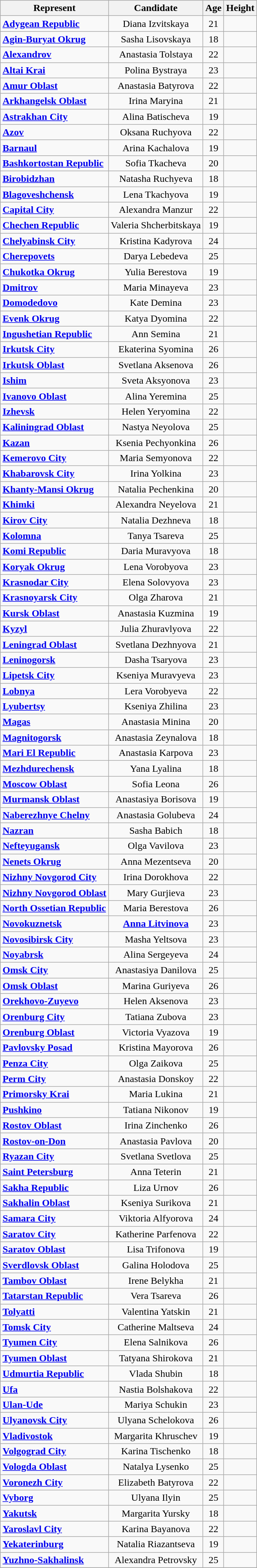<table class="sortable wikitable">
<tr>
<th>Represent</th>
<th>Candidate</th>
<th>Age</th>
<th>Height</th>
</tr>
<tr>
<td> <strong><a href='#'>Adygean Republic</a></strong></td>
<td style="text-align:center;">Diana Izvitskaya</td>
<td style="text-align:center;">21</td>
<td style="text-align:center;"></td>
</tr>
<tr>
<td> <strong><a href='#'>Agin-Buryat Okrug</a></strong></td>
<td style="text-align:center;">Sasha Lisovskaya</td>
<td style="text-align:center;">18</td>
<td style="text-align:center;"></td>
</tr>
<tr>
<td> <strong><a href='#'>Alexandrov</a></strong></td>
<td style="text-align:center;">Anastasia Tolstaya</td>
<td style="text-align:center;">22</td>
<td style="text-align:center;"></td>
</tr>
<tr>
<td> <strong><a href='#'>Altai Krai</a></strong></td>
<td style="text-align:center;">Polina Bystraya</td>
<td style="text-align:center;">23</td>
<td style="text-align:center;"></td>
</tr>
<tr>
<td> <strong><a href='#'>Amur Oblast</a></strong></td>
<td style="text-align:center;">Anastasia Batyrova</td>
<td style="text-align:center;">22</td>
<td style="text-align:center;"></td>
</tr>
<tr>
<td> <strong><a href='#'>Arkhangelsk Oblast</a></strong></td>
<td style="text-align:center;">Irina Maryina</td>
<td style="text-align:center;">21</td>
<td style="text-align:center;"></td>
</tr>
<tr>
<td> <strong><a href='#'>Astrakhan City</a></strong></td>
<td style="text-align:center;">Alina Batischeva</td>
<td style="text-align:center;">19</td>
<td style="text-align:center;"></td>
</tr>
<tr>
<td> <strong><a href='#'>Azov</a></strong></td>
<td style="text-align:center;">Oksana Ruchyova</td>
<td style="text-align:center;">22</td>
<td style="text-align:center;"></td>
</tr>
<tr>
<td> <strong><a href='#'>Barnaul</a></strong></td>
<td style="text-align:center;">Arina Kachalova</td>
<td style="text-align:center;">19</td>
<td style="text-align:center;"></td>
</tr>
<tr>
<td> <strong><a href='#'>Bashkortostan Republic</a></strong></td>
<td style="text-align:center;">Sofia Tkacheva</td>
<td style="text-align:center;">20</td>
<td style="text-align:center;"></td>
</tr>
<tr>
<td><strong><a href='#'>Birobidzhan</a></strong></td>
<td style="text-align:center;">Natasha Ruchyeva</td>
<td style="text-align:center;">18</td>
<td style="text-align:center;"></td>
</tr>
<tr>
<td> <strong><a href='#'>Blagoveshchensk</a></strong></td>
<td style="text-align:center;">Lena Tkachyova</td>
<td style="text-align:center;">19</td>
<td style="text-align:center;"></td>
</tr>
<tr>
<td> <strong><a href='#'>Capital City</a></strong></td>
<td style="text-align:center;">Alexandra Manzur</td>
<td style="text-align:center;">22</td>
<td style="text-align:center;"></td>
</tr>
<tr>
<td> <strong><a href='#'>Chechen Republic</a></strong></td>
<td style="text-align:center;">Valeria Shcherbitskaya</td>
<td style="text-align:center;">19</td>
<td style="text-align:center;"></td>
</tr>
<tr>
<td> <strong><a href='#'>Chelyabinsk City</a></strong></td>
<td style="text-align:center;">Kristina Kadyrova</td>
<td style="text-align:center;">24</td>
<td style="text-align:center;"></td>
</tr>
<tr>
<td> <strong><a href='#'>Cherepovets</a></strong></td>
<td style="text-align:center;">Darya Lebedeva</td>
<td style="text-align:center;">25</td>
<td style="text-align:center;"></td>
</tr>
<tr>
<td> <strong><a href='#'>Chukotka Okrug</a></strong></td>
<td style="text-align:center;">Yulia Berestova</td>
<td style="text-align:center;">19</td>
<td style="text-align:center;"></td>
</tr>
<tr>
<td> <strong><a href='#'>Dmitrov</a></strong></td>
<td style="text-align:center;">Maria Minayeva</td>
<td style="text-align:center;">23</td>
<td style="text-align:center;"></td>
</tr>
<tr>
<td> <strong><a href='#'>Domodedovo</a></strong></td>
<td style="text-align:center;">Kate Demina</td>
<td style="text-align:center;">23</td>
<td style="text-align:center;"></td>
</tr>
<tr>
<td> <strong><a href='#'>Evenk Okrug</a></strong></td>
<td style="text-align:center;">Katya Dyomina</td>
<td style="text-align:center;">22</td>
<td style="text-align:center;"></td>
</tr>
<tr>
<td> <strong><a href='#'>Ingushetian Republic</a></strong></td>
<td style="text-align:center;">Ann Semina</td>
<td style="text-align:center;">21</td>
<td style="text-align:center;"></td>
</tr>
<tr>
<td> <strong><a href='#'>Irkutsk City</a></strong></td>
<td style="text-align:center;">Ekaterina Syomina</td>
<td style="text-align:center;">26</td>
<td style="text-align:center;"></td>
</tr>
<tr>
<td> <strong><a href='#'>Irkutsk Oblast</a></strong></td>
<td style="text-align:center;">Svetlana Aksenova</td>
<td style="text-align:center;">26</td>
<td style="text-align:center;"></td>
</tr>
<tr>
<td> <strong><a href='#'>Ishim</a></strong></td>
<td style="text-align:center;">Sveta Aksyonova</td>
<td style="text-align:center;">23</td>
<td style="text-align:center;"></td>
</tr>
<tr>
<td> <strong><a href='#'>Ivanovo Oblast</a></strong></td>
<td style="text-align:center;">Alina Yeremina</td>
<td style="text-align:center;">25</td>
<td style="text-align:center;"></td>
</tr>
<tr>
<td> <strong><a href='#'>Izhevsk</a></strong></td>
<td style="text-align:center;">Helen Yeryomina</td>
<td style="text-align:center;">22</td>
<td style="text-align:center;"></td>
</tr>
<tr>
<td> <strong><a href='#'>Kaliningrad Oblast</a></strong></td>
<td style="text-align:center;">Nastya Neyolova</td>
<td style="text-align:center;">25</td>
<td style="text-align:center;"></td>
</tr>
<tr>
<td> <strong><a href='#'>Kazan</a></strong></td>
<td style="text-align:center;">Ksenia Pechyonkina</td>
<td style="text-align:center;">26</td>
<td style="text-align:center;"></td>
</tr>
<tr>
<td> <strong><a href='#'>Kemerovo City</a></strong></td>
<td style="text-align:center;">Maria Semyonova</td>
<td style="text-align:center;">22</td>
<td style="text-align:center;"></td>
</tr>
<tr>
<td> <strong><a href='#'>Khabarovsk City</a></strong></td>
<td style="text-align:center;">Irina Yolkina</td>
<td style="text-align:center;">23</td>
<td style="text-align:center;"></td>
</tr>
<tr>
<td> <strong><a href='#'>Khanty-Mansi Okrug</a></strong></td>
<td style="text-align:center;">Natalia Pechenkina</td>
<td style="text-align:center;">20</td>
<td style="text-align:center;"></td>
</tr>
<tr>
<td> <strong><a href='#'>Khimki</a></strong></td>
<td style="text-align:center;">Alexandra Neyelova</td>
<td style="text-align:center;">21</td>
<td style="text-align:center;"></td>
</tr>
<tr>
<td> <strong><a href='#'>Kirov City</a></strong></td>
<td style="text-align:center;">Natalia Dezhneva</td>
<td style="text-align:center;">18</td>
<td style="text-align:center;"></td>
</tr>
<tr>
<td> <strong><a href='#'>Kolomna</a></strong></td>
<td style="text-align:center;">Tanya Tsareva</td>
<td style="text-align:center;">25</td>
<td style="text-align:center;"></td>
</tr>
<tr>
<td> <strong><a href='#'>Komi Republic</a></strong></td>
<td style="text-align:center;">Daria Muravyova</td>
<td style="text-align:center;">18</td>
<td style="text-align:center;"></td>
</tr>
<tr>
<td> <strong><a href='#'>Koryak Okrug</a></strong></td>
<td style="text-align:center;">Lena Vorobyova</td>
<td style="text-align:center;">23</td>
<td style="text-align:center;"></td>
</tr>
<tr>
<td> <strong><a href='#'>Krasnodar City</a></strong></td>
<td style="text-align:center;">Elena Solovyova</td>
<td style="text-align:center;">23</td>
<td style="text-align:center;"></td>
</tr>
<tr>
<td> <strong><a href='#'>Krasnoyarsk City</a></strong></td>
<td style="text-align:center;">Olga Zharova</td>
<td style="text-align:center;">21</td>
<td style="text-align:center;"></td>
</tr>
<tr>
<td> <strong><a href='#'>Kursk Oblast</a></strong></td>
<td style="text-align:center;">Anastasia Kuzmina</td>
<td style="text-align:center;">19</td>
<td style="text-align:center;"></td>
</tr>
<tr>
<td> <strong><a href='#'>Kyzyl</a></strong></td>
<td style="text-align:center;">Julia Zhuravlyova</td>
<td style="text-align:center;">22</td>
<td style="text-align:center;"></td>
</tr>
<tr>
<td> <strong><a href='#'>Leningrad Oblast</a></strong></td>
<td style="text-align:center;">Svetlana Dezhnyova</td>
<td style="text-align:center;">21</td>
<td style="text-align:center;"></td>
</tr>
<tr>
<td> <strong><a href='#'>Leninogorsk</a></strong></td>
<td style="text-align:center;">Dasha Tsaryova</td>
<td style="text-align:center;">23</td>
<td style="text-align:center;"></td>
</tr>
<tr>
<td> <strong><a href='#'>Lipetsk City</a></strong></td>
<td style="text-align:center;">Kseniya Muravyeva</td>
<td style="text-align:center;">23</td>
<td style="text-align:center;"></td>
</tr>
<tr>
<td> <strong><a href='#'>Lobnya</a></strong></td>
<td style="text-align:center;">Lera Vorobyeva</td>
<td style="text-align:center;">22</td>
<td style="text-align:center;"></td>
</tr>
<tr>
<td> <strong><a href='#'>Lyubertsy</a></strong></td>
<td style="text-align:center;">Kseniya Zhilina</td>
<td style="text-align:center;">23</td>
<td style="text-align:center;"></td>
</tr>
<tr>
<td> <strong><a href='#'>Magas</a></strong></td>
<td style="text-align:center;">Anastasia Minina</td>
<td style="text-align:center;">20</td>
<td style="text-align:center;"></td>
</tr>
<tr>
<td> <strong><a href='#'>Magnitogorsk</a></strong></td>
<td style="text-align:center;">Anastasia Zeynalova</td>
<td style="text-align:center;">18</td>
<td style="text-align:center;"></td>
</tr>
<tr>
<td> <strong><a href='#'>Mari El Republic</a></strong></td>
<td style="text-align:center;">Anastasia Karpova</td>
<td style="text-align:center;">23</td>
<td style="text-align:center;"></td>
</tr>
<tr>
<td> <strong><a href='#'>Mezhdurechensk</a></strong></td>
<td style="text-align:center;">Yana Lyalina</td>
<td style="text-align:center;">18</td>
<td style="text-align:center;"></td>
</tr>
<tr>
<td> <strong><a href='#'>Moscow Oblast</a></strong></td>
<td style="text-align:center;">Sofia Leona</td>
<td style="text-align:center;">26</td>
<td style="text-align:center;"></td>
</tr>
<tr>
<td> <strong><a href='#'>Murmansk Oblast</a></strong></td>
<td style="text-align:center;">Anastasiya Borisova</td>
<td style="text-align:center;">19</td>
<td style="text-align:center;"></td>
</tr>
<tr>
<td> <strong><a href='#'>Naberezhnye Chelny</a></strong></td>
<td style="text-align:center;">Anastasia Golubeva</td>
<td style="text-align:center;">24</td>
<td style="text-align:center;"></td>
</tr>
<tr>
<td> <strong><a href='#'>Nazran</a></strong></td>
<td style="text-align:center;">Sasha Babich</td>
<td style="text-align:center;">18</td>
<td style="text-align:center;"></td>
</tr>
<tr>
<td> <strong><a href='#'>Nefteyugansk</a></strong></td>
<td style="text-align:center;">Olga Vavilova</td>
<td style="text-align:center;">23</td>
<td style="text-align:center;"></td>
</tr>
<tr>
<td> <strong><a href='#'>Nenets Okrug</a></strong></td>
<td style="text-align:center;">Anna Mezentseva</td>
<td style="text-align:center;">20</td>
<td style="text-align:center;"></td>
</tr>
<tr>
<td> <strong><a href='#'>Nizhny Novgorod City</a></strong></td>
<td style="text-align:center;">Irina Dorokhova</td>
<td style="text-align:center;">22</td>
<td style="text-align:center;"></td>
</tr>
<tr>
<td> <strong><a href='#'>Nizhny Novgorod Oblast</a></strong></td>
<td style="text-align:center;">Mary Gurjieva</td>
<td style="text-align:center;">23</td>
<td style="text-align:center;"></td>
</tr>
<tr>
<td> <strong><a href='#'>North Ossetian Republic</a></strong></td>
<td style="text-align:center;">Maria Berestova</td>
<td style="text-align:center;">26</td>
<td style="text-align:center;"></td>
</tr>
<tr>
<td> <strong><a href='#'>Novokuznetsk</a></strong></td>
<td style="text-align:center;"><strong><a href='#'>Anna Litvinova</a></strong></td>
<td style="text-align:center;">23</td>
<td style="text-align:center;"></td>
</tr>
<tr>
<td> <strong><a href='#'>Novosibirsk City</a></strong></td>
<td style="text-align:center;">Masha Yeltsova</td>
<td style="text-align:center;">23</td>
<td style="text-align:center;"></td>
</tr>
<tr>
<td> <strong><a href='#'>Noyabrsk</a></strong></td>
<td style="text-align:center;">Alina Sergeyeva</td>
<td style="text-align:center;">24</td>
<td style="text-align:center;"></td>
</tr>
<tr>
<td> <strong><a href='#'>Omsk City</a></strong></td>
<td style="text-align:center;">Anastasiya Danilova</td>
<td style="text-align:center;">25</td>
<td style="text-align:center;"></td>
</tr>
<tr>
<td> <strong><a href='#'>Omsk Oblast</a></strong></td>
<td style="text-align:center;">Marina Guriyeva</td>
<td style="text-align:center;">26</td>
<td style="text-align:center;"></td>
</tr>
<tr>
<td> <strong><a href='#'>Orekhovo-Zuyevo</a></strong></td>
<td style="text-align:center;">Helen Aksenova</td>
<td style="text-align:center;">23</td>
<td style="text-align:center;"></td>
</tr>
<tr>
<td> <strong><a href='#'>Orenburg City</a></strong></td>
<td style="text-align:center;">Tatiana Zubova</td>
<td style="text-align:center;">23</td>
<td style="text-align:center;"></td>
</tr>
<tr>
<td> <strong><a href='#'>Orenburg Oblast</a></strong></td>
<td style="text-align:center;">Victoria Vyazova</td>
<td style="text-align:center;">19</td>
<td style="text-align:center;"></td>
</tr>
<tr>
<td> <strong><a href='#'>Pavlovsky Posad</a></strong></td>
<td style="text-align:center;">Kristina Mayorova</td>
<td style="text-align:center;">26</td>
<td style="text-align:center;"></td>
</tr>
<tr>
<td> <strong><a href='#'>Penza City</a></strong></td>
<td style="text-align:center;">Olga Zaikova</td>
<td style="text-align:center;">25</td>
<td style="text-align:center;"></td>
</tr>
<tr>
<td> <strong><a href='#'>Perm City</a></strong></td>
<td style="text-align:center;">Anastasia Donskoy</td>
<td style="text-align:center;">22</td>
<td style="text-align:center;"></td>
</tr>
<tr>
<td> <strong><a href='#'>Primorsky Krai</a></strong></td>
<td style="text-align:center;">Maria Lukina</td>
<td style="text-align:center;">21</td>
<td style="text-align:center;"></td>
</tr>
<tr>
<td> <strong><a href='#'>Pushkino</a></strong></td>
<td style="text-align:center;">Tatiana Nikonov</td>
<td style="text-align:center;">19</td>
<td style="text-align:center;"></td>
</tr>
<tr>
<td> <strong><a href='#'>Rostov Oblast</a></strong></td>
<td style="text-align:center;">Irina Zinchenko</td>
<td style="text-align:center;">26</td>
<td style="text-align:center;"></td>
</tr>
<tr>
<td> <strong><a href='#'>Rostov-on-Don</a></strong></td>
<td style="text-align:center;">Anastasia Pavlova</td>
<td style="text-align:center;">20</td>
<td style="text-align:center;"></td>
</tr>
<tr>
<td> <strong><a href='#'>Ryazan City</a></strong></td>
<td style="text-align:center;">Svetlana Svetlova</td>
<td style="text-align:center;">25</td>
<td style="text-align:center;"></td>
</tr>
<tr>
<td> <strong><a href='#'>Saint Petersburg</a></strong></td>
<td style="text-align:center;">Anna Teterin</td>
<td style="text-align:center;">21</td>
<td style="text-align:center;"></td>
</tr>
<tr>
<td> <strong><a href='#'>Sakha Republic</a></strong></td>
<td style="text-align:center;">Liza Urnov</td>
<td style="text-align:center;">26</td>
<td style="text-align:center;"></td>
</tr>
<tr>
<td> <strong><a href='#'>Sakhalin Oblast</a></strong></td>
<td style="text-align:center;">Kseniya Surikova</td>
<td style="text-align:center;">21</td>
<td style="text-align:center;"></td>
</tr>
<tr>
<td> <strong><a href='#'>Samara City</a></strong></td>
<td style="text-align:center;">Viktoria Alfyorova</td>
<td style="text-align:center;">24</td>
<td style="text-align:center;"></td>
</tr>
<tr>
<td> <strong><a href='#'>Saratov City</a></strong></td>
<td style="text-align:center;">Katherine Parfenova</td>
<td style="text-align:center;">22</td>
<td style="text-align:center;"></td>
</tr>
<tr>
<td> <strong><a href='#'>Saratov Oblast</a></strong></td>
<td style="text-align:center;">Lisa Trifonova</td>
<td style="text-align:center;">19</td>
<td style="text-align:center;"></td>
</tr>
<tr>
<td> <strong><a href='#'>Sverdlovsk Oblast</a></strong></td>
<td style="text-align:center;">Galina Holodova</td>
<td style="text-align:center;">25</td>
<td style="text-align:center;"></td>
</tr>
<tr>
<td> <strong><a href='#'>Tambov Oblast</a></strong></td>
<td style="text-align:center;">Irene  Belykha</td>
<td style="text-align:center;">21</td>
<td style="text-align:center;"></td>
</tr>
<tr>
<td> <strong><a href='#'>Tatarstan Republic</a></strong></td>
<td style="text-align:center;">Vera Tsareva</td>
<td style="text-align:center;">26</td>
<td style="text-align:center;"></td>
</tr>
<tr>
<td> <strong><a href='#'>Tolyatti</a></strong></td>
<td style="text-align:center;">Valentina Yatskin</td>
<td style="text-align:center;">21</td>
<td style="text-align:center;"></td>
</tr>
<tr>
<td> <strong><a href='#'>Tomsk City</a></strong></td>
<td style="text-align:center;">Catherine Maltseva</td>
<td style="text-align:center;">24</td>
<td style="text-align:center;"></td>
</tr>
<tr>
<td> <strong><a href='#'>Tyumen City</a></strong></td>
<td style="text-align:center;">Elena Salnikova</td>
<td style="text-align:center;">26</td>
<td style="text-align:center;"></td>
</tr>
<tr>
<td> <strong><a href='#'>Tyumen Oblast</a></strong></td>
<td style="text-align:center;">Tatyana Shirokova</td>
<td style="text-align:center;">21</td>
<td style="text-align:center;"></td>
</tr>
<tr>
<td> <strong><a href='#'>Udmurtia Republic</a></strong></td>
<td style="text-align:center;">Vlada Shubin</td>
<td style="text-align:center;">18</td>
<td style="text-align:center;"></td>
</tr>
<tr>
<td> <strong><a href='#'>Ufa</a></strong></td>
<td style="text-align:center;">Nastia Bolshakova</td>
<td style="text-align:center;">22</td>
<td style="text-align:center;"></td>
</tr>
<tr>
<td> <strong><a href='#'>Ulan-Ude</a></strong></td>
<td style="text-align:center;">Mariya Schukin</td>
<td style="text-align:center;">23</td>
<td style="text-align:center;"></td>
</tr>
<tr>
<td> <strong><a href='#'>Ulyanovsk City</a></strong></td>
<td style="text-align:center;">Ulyana Schelokova</td>
<td style="text-align:center;">26</td>
<td style="text-align:center;"></td>
</tr>
<tr>
<td> <strong><a href='#'>Vladivostok</a></strong></td>
<td style="text-align:center;">Margarita Khruschev</td>
<td style="text-align:center;">19</td>
<td style="text-align:center;"></td>
</tr>
<tr>
<td> <strong><a href='#'>Volgograd City</a></strong></td>
<td style="text-align:center;">Karina Tischenko</td>
<td style="text-align:center;">18</td>
<td style="text-align:center;"></td>
</tr>
<tr>
<td> <strong><a href='#'>Vologda Oblast</a></strong></td>
<td style="text-align:center;">Natalya Lysenko</td>
<td style="text-align:center;">25</td>
<td style="text-align:center;"></td>
</tr>
<tr>
<td> <strong><a href='#'>Voronezh City</a></strong></td>
<td style="text-align:center;">Elizabeth Batyrova</td>
<td style="text-align:center;">22</td>
<td style="text-align:center;"></td>
</tr>
<tr>
<td> <strong><a href='#'>Vyborg</a></strong></td>
<td style="text-align:center;">Ulyana Ilyin</td>
<td style="text-align:center;">25</td>
<td style="text-align:center;"></td>
</tr>
<tr>
<td> <strong><a href='#'>Yakutsk</a></strong></td>
<td style="text-align:center;">Margarita Yursky</td>
<td style="text-align:center;">18</td>
<td style="text-align:center;"></td>
</tr>
<tr>
<td> <strong><a href='#'>Yaroslavl City</a></strong></td>
<td style="text-align:center;">Karina Bayanova</td>
<td style="text-align:center;">22</td>
<td style="text-align:center;"></td>
</tr>
<tr>
<td> <strong><a href='#'>Yekaterinburg</a></strong></td>
<td style="text-align:center;">Natalia Riazantseva</td>
<td style="text-align:center;">19</td>
<td style="text-align:center;"></td>
</tr>
<tr>
<td> <strong><a href='#'>Yuzhno-Sakhalinsk</a></strong></td>
<td style="text-align:center;">Alexandra Petrovsky</td>
<td style="text-align:center;">25</td>
<td style="text-align:center;"></td>
</tr>
<tr>
</tr>
</table>
